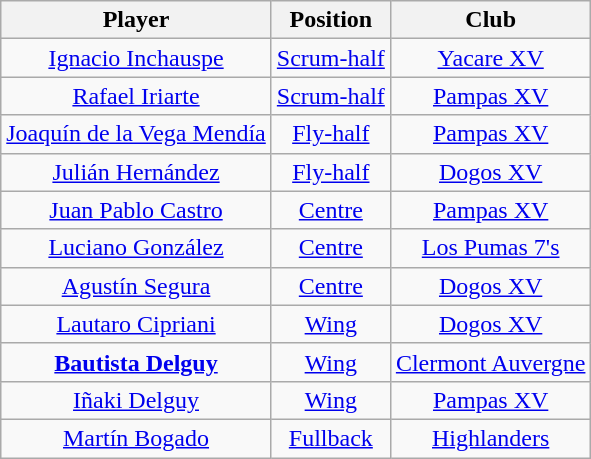<table class="wikitable" style="text-align:center">
<tr>
<th>Player</th>
<th>Position</th>
<th>Club</th>
</tr>
<tr>
<td><a href='#'>Ignacio Inchauspe</a></td>
<td><a href='#'>Scrum-half</a></td>
<td> <a href='#'>Yacare XV</a></td>
</tr>
<tr>
<td><a href='#'>Rafael Iriarte</a></td>
<td><a href='#'>Scrum-half</a></td>
<td> <a href='#'>Pampas XV</a></td>
</tr>
<tr>
<td><a href='#'>Joaquín de la Vega Mendía</a></td>
<td><a href='#'>Fly-half</a></td>
<td> <a href='#'>Pampas XV</a></td>
</tr>
<tr>
<td><a href='#'>Julián Hernández</a></td>
<td><a href='#'>Fly-half</a></td>
<td> <a href='#'>Dogos XV</a></td>
</tr>
<tr>
<td><a href='#'>Juan Pablo Castro</a></td>
<td><a href='#'>Centre</a></td>
<td> <a href='#'>Pampas XV</a></td>
</tr>
<tr>
<td><a href='#'>Luciano González</a></td>
<td><a href='#'>Centre</a></td>
<td> <a href='#'>Los Pumas 7's</a></td>
</tr>
<tr>
<td><a href='#'>Agustín Segura</a></td>
<td><a href='#'>Centre</a></td>
<td> <a href='#'>Dogos XV</a></td>
</tr>
<tr>
<td><a href='#'>Lautaro Cipriani</a></td>
<td><a href='#'>Wing</a></td>
<td> <a href='#'>Dogos XV</a></td>
</tr>
<tr>
<td><strong><a href='#'>Bautista Delguy</a></strong></td>
<td><a href='#'>Wing</a></td>
<td> <a href='#'>Clermont Auvergne</a></td>
</tr>
<tr>
<td><a href='#'>Iñaki Delguy</a></td>
<td><a href='#'>Wing</a></td>
<td> <a href='#'>Pampas XV</a></td>
</tr>
<tr>
<td><a href='#'>Martín Bogado</a></td>
<td><a href='#'>Fullback</a></td>
<td> <a href='#'>Highlanders</a></td>
</tr>
</table>
